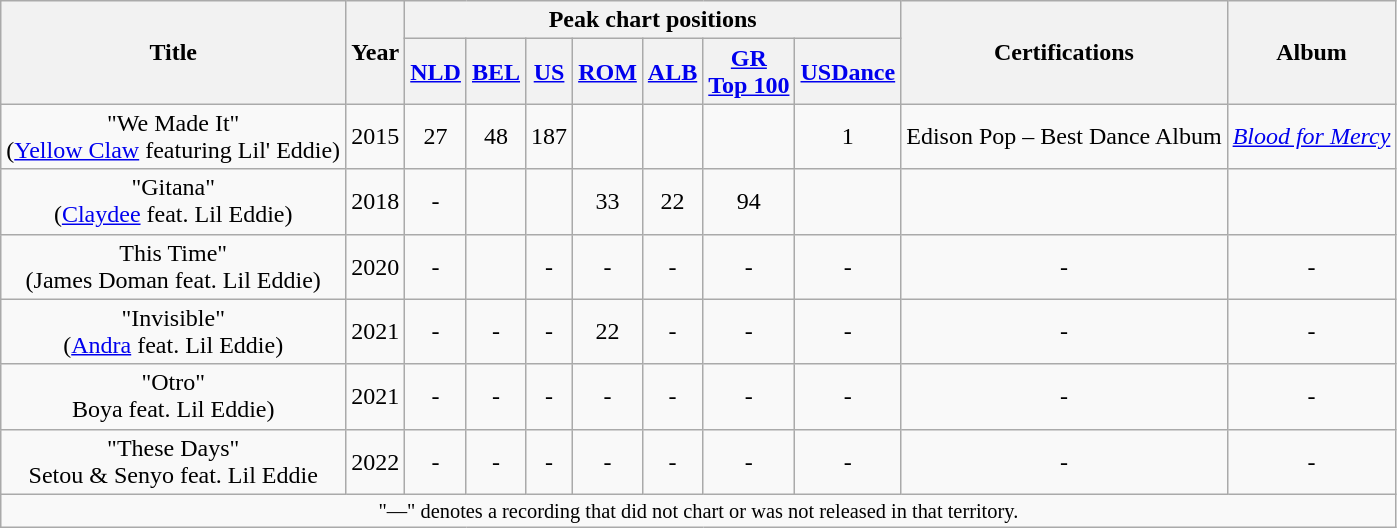<table class="wikitable plainrowheaders" style="text-align:center;">
<tr>
<th scope="col" rowspan="2">Title</th>
<th scope="col" rowspan="2">Year</th>
<th colspan="7">Peak chart positions</th>
<th rowspan="2">Certifications</th>
<th rowspan="2">Album</th>
</tr>
<tr>
<th><a href='#'>NLD</a></th>
<th><a href='#'>BEL</a></th>
<th><a href='#'>US</a></th>
<th><a href='#'>ROM</a></th>
<th><a href='#'>ALB</a></th>
<th><a href='#'>GR</a><br><a href='#'>Top 100</a></th>
<th><a href='#'>USDance</a></th>
</tr>
<tr>
<td scope="row">"We Made It"<br>(<a href='#'>Yellow Claw</a> featuring Lil' Eddie)</td>
<td>2015</td>
<td>27</td>
<td>48</td>
<td>187</td>
<td></td>
<td></td>
<td></td>
<td>1</td>
<td>Edison Pop – Best Dance Album</td>
<td><em><a href='#'>Blood for Mercy</a></em></td>
</tr>
<tr>
<td>"Gitana"<br>(<a href='#'>Claydee</a> feat. Lil Eddie)</td>
<td>2018</td>
<td>-</td>
<td></td>
<td></td>
<td>33</td>
<td>22</td>
<td>94</td>
<td></td>
<td></td>
<td></td>
</tr>
<tr>
<td>This Time"<br>(James Doman feat. Lil Eddie)</td>
<td>2020</td>
<td>-</td>
<td></td>
<td>-</td>
<td>-</td>
<td>-</td>
<td>-</td>
<td>-</td>
<td>-</td>
<td>-</td>
</tr>
<tr>
<td>"Invisible"<br>(<a href='#'>Andra</a> feat. Lil Eddie)</td>
<td>2021</td>
<td>-</td>
<td>-</td>
<td>-</td>
<td>22</td>
<td>-</td>
<td>-</td>
<td>-</td>
<td>-</td>
<td>-</td>
</tr>
<tr>
<td>"Otro"<br>Boya feat. Lil Eddie)</td>
<td>2021</td>
<td>-</td>
<td>-</td>
<td>-</td>
<td>-</td>
<td>-</td>
<td>-</td>
<td>-</td>
<td>-</td>
<td>-</td>
</tr>
<tr>
<td>"These Days"<br>Setou & Senyo feat. Lil Eddie</td>
<td>2022</td>
<td>-</td>
<td>-</td>
<td>-</td>
<td>-</td>
<td>-</td>
<td>-</td>
<td>-</td>
<td>-</td>
<td>-</td>
</tr>
<tr>
<td colspan="14" style="text-align:center; font-size:85%;">"—" denotes a recording that did not chart or was not released in that territory.</td>
</tr>
</table>
